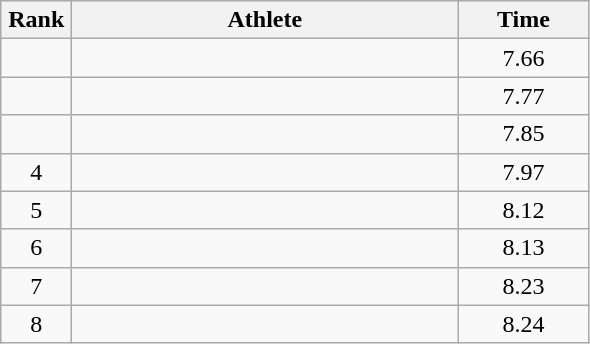<table class=wikitable style="text-align:center">
<tr>
<th width=40>Rank</th>
<th width=250>Athlete</th>
<th width=80>Time</th>
</tr>
<tr>
<td></td>
<td align=left></td>
<td>7.66</td>
</tr>
<tr>
<td></td>
<td align=left></td>
<td>7.77</td>
</tr>
<tr>
<td></td>
<td align=left></td>
<td>7.85</td>
</tr>
<tr>
<td>4</td>
<td align=left></td>
<td>7.97</td>
</tr>
<tr>
<td>5</td>
<td align=left></td>
<td>8.12</td>
</tr>
<tr>
<td>6</td>
<td align=left></td>
<td>8.13</td>
</tr>
<tr>
<td>7</td>
<td align=left></td>
<td>8.23</td>
</tr>
<tr>
<td>8</td>
<td align=left></td>
<td>8.24</td>
</tr>
</table>
